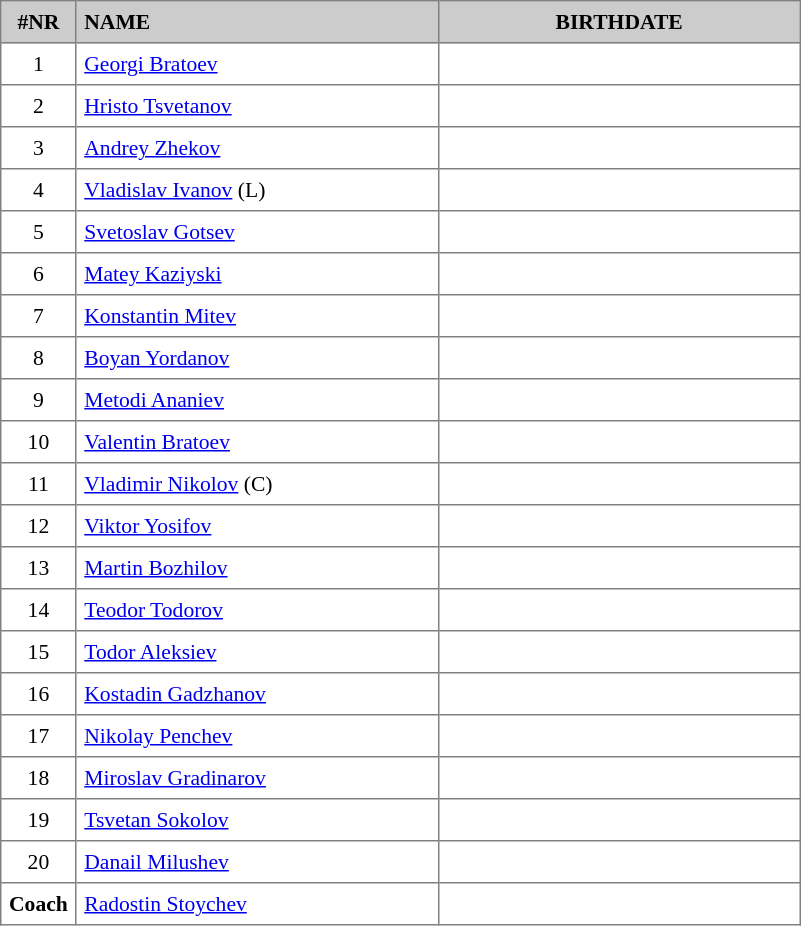<table border="1" cellspacing="2" cellpadding="5" style="border-collapse: collapse; font-size: 90%;">
<tr style="background:#ccc;">
<th>#NR</th>
<th style="text-align:left; width:16em;">NAME</th>
<th style="text-align:center; width:16em;">BIRTHDATE</th>
</tr>
<tr>
<td style="text-align:center;">1</td>
<td><a href='#'>Georgi Bratoev</a></td>
<td align="center"></td>
</tr>
<tr>
<td style="text-align:center;">2</td>
<td><a href='#'>Hristo Tsvetanov</a></td>
<td align="center"></td>
</tr>
<tr>
<td style="text-align:center;">3</td>
<td><a href='#'>Andrey Zhekov</a></td>
<td align="center"></td>
</tr>
<tr>
<td style="text-align:center;">4</td>
<td><a href='#'>Vladislav Ivanov</a> (L)</td>
<td align="center"></td>
</tr>
<tr>
<td style="text-align:center;">5</td>
<td><a href='#'>Svetoslav Gotsev</a></td>
<td align="center"></td>
</tr>
<tr>
<td style="text-align:center;">6</td>
<td><a href='#'>Matey Kaziyski</a></td>
<td align="center"></td>
</tr>
<tr>
<td style="text-align:center;">7</td>
<td><a href='#'>Konstantin Mitev</a></td>
<td align="center"></td>
</tr>
<tr>
<td style="text-align:center;">8</td>
<td><a href='#'>Boyan Yordanov</a></td>
<td align="center"></td>
</tr>
<tr>
<td style="text-align:center;">9</td>
<td><a href='#'>Metodi Ananiev</a></td>
<td align="center"></td>
</tr>
<tr>
<td style="text-align:center;">10</td>
<td><a href='#'>Valentin Bratoev</a></td>
<td align="center"></td>
</tr>
<tr>
<td style="text-align:center;">11</td>
<td><a href='#'>Vladimir Nikolov</a> (C)</td>
<td align="center"></td>
</tr>
<tr>
<td style="text-align:center;">12</td>
<td><a href='#'>Viktor Yosifov</a></td>
<td align="center"></td>
</tr>
<tr>
<td style="text-align:center;">13</td>
<td><a href='#'>Martin Bozhilov</a></td>
<td align="center"></td>
</tr>
<tr>
<td style="text-align:center;">14</td>
<td><a href='#'>Teodor Todorov</a></td>
<td align="center"></td>
</tr>
<tr>
<td style="text-align:center;">15</td>
<td><a href='#'>Todor Aleksiev</a></td>
<td align="center"></td>
</tr>
<tr>
<td style="text-align:center;">16</td>
<td><a href='#'>Kostadin Gadzhanov</a></td>
<td align="center"></td>
</tr>
<tr>
<td style="text-align:center;">17</td>
<td><a href='#'>Nikolay Penchev</a></td>
<td align="center"></td>
</tr>
<tr>
<td style="text-align:center;">18</td>
<td><a href='#'>Miroslav Gradinarov</a></td>
<td align="center"></td>
</tr>
<tr>
<td style="text-align:center;">19</td>
<td><a href='#'>Tsvetan Sokolov</a></td>
<td align="center"></td>
</tr>
<tr>
<td style="text-align:center;">20</td>
<td><a href='#'>Danail Milushev</a></td>
<td align="center"></td>
</tr>
<tr>
<td style="text-align:center;"><strong>Coach</strong></td>
<td><a href='#'>Radostin Stoychev</a></td>
<td align="center"></td>
</tr>
</table>
